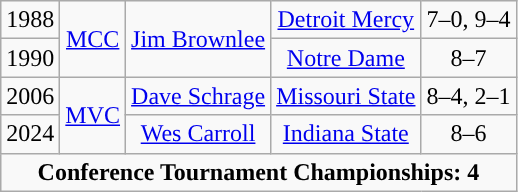<table class="wikitable" style="text-align:center;">
<tr>
<td>1988</td>
<td rowspan="2"><a href='#'>MCC</a></td>
<td rowspan="2"><a href='#'>Jim Brownlee</a></td>
<td><a href='#'>Detroit Mercy</a></td>
<td>7–0, 9–4</td>
</tr>
<tr>
<td>1990</td>
<td><a href='#'>Notre Dame</a></td>
<td>8–7</td>
</tr>
<tr>
<td>2006</td>
<td rowspan="2"><a href='#'>MVC</a></td>
<td><a href='#'>Dave Schrage</a></td>
<td><a href='#'>Missouri State</a></td>
<td>8–4, 2–1</td>
</tr>
<tr>
<td>2024</td>
<td><a href='#'>Wes Carroll</a></td>
<td><a href='#'>Indiana State</a></td>
<td>8–6</td>
</tr>
<tr>
<td colspan="5"><strong>Conference Tournament Championships: 4</strong></td>
</tr>
</table>
